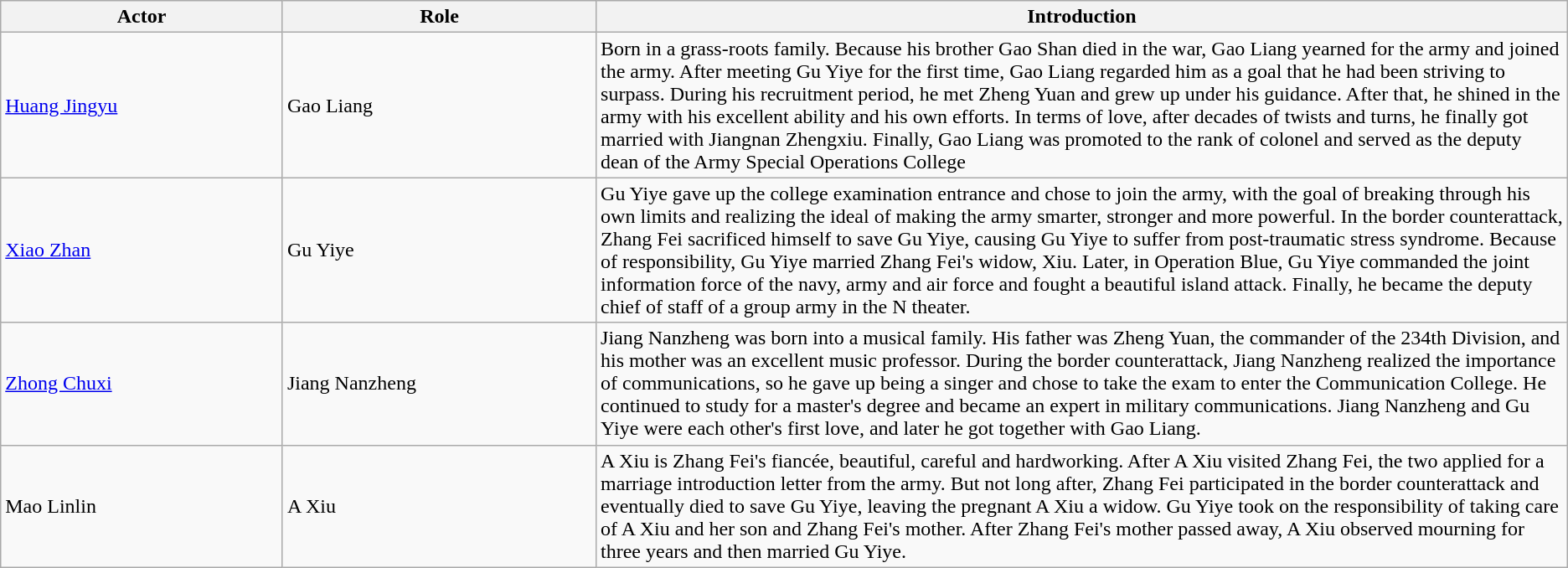<table class="wikitable">
<tr>
<th style="width:18%">Actor</th>
<th style="width:20%">Role</th>
<th>Introduction</th>
</tr>
<tr>
<td><a href='#'>Huang Jingyu</a></td>
<td>Gao Liang</td>
<td>Born in a grass-roots family. Because his brother Gao Shan died in the war, Gao Liang yearned for the army and joined the army. After meeting Gu Yiye for the first time, Gao Liang regarded him as a goal that he had been striving to surpass. During his recruitment period, he met Zheng Yuan and grew up under his guidance. After that, he shined in the army with his excellent ability and his own efforts. In terms of love, after decades of twists and turns, he finally got married with Jiangnan Zhengxiu. Finally, Gao Liang was promoted to the rank of colonel and served as the deputy dean of the Army Special Operations College</td>
</tr>
<tr>
<td><a href='#'>Xiao Zhan</a></td>
<td>Gu Yiye</td>
<td>Gu Yiye gave up the college examination entrance and chose to join the army, with the goal of breaking through his own limits and realizing the ideal of making the army smarter, stronger and more powerful. In the border counterattack, Zhang Fei sacrificed himself to save Gu Yiye, causing Gu Yiye to suffer from post-traumatic stress syndrome. Because of responsibility, Gu Yiye married Zhang Fei's widow, Xiu. Later, in Operation Blue, Gu Yiye commanded the joint information force of the navy, army and air force and fought a beautiful island attack. Finally, he became the deputy chief of staff of a group army in the N theater.</td>
</tr>
<tr>
<td><a href='#'>Zhong Chuxi</a></td>
<td>Jiang Nanzheng</td>
<td>Jiang Nanzheng was born into a musical family. His father was Zheng Yuan, the commander of the 234th Division, and his mother was an excellent music professor. During the border counterattack, Jiang Nanzheng realized the importance of communications, so he gave up being a singer and chose to take the exam to enter the Communication College. He continued to study for a master's degree and became an expert in military communications. Jiang Nanzheng and Gu Yiye were each other's first love, and later he got together with Gao Liang.</td>
</tr>
<tr>
<td>Mao Linlin</td>
<td>A Xiu</td>
<td>A Xiu is Zhang Fei's fiancée, beautiful, careful and hardworking. After A Xiu visited Zhang Fei, the two applied for a marriage introduction letter from the army. But not long after, Zhang Fei participated in the border counterattack and eventually died to save Gu Yiye, leaving the pregnant A Xiu a widow. Gu Yiye took on the responsibility of taking care of A Xiu and her son and Zhang Fei's mother. After Zhang Fei's mother passed away, A Xiu observed mourning for three years and then married Gu Yiye.</td>
</tr>
</table>
